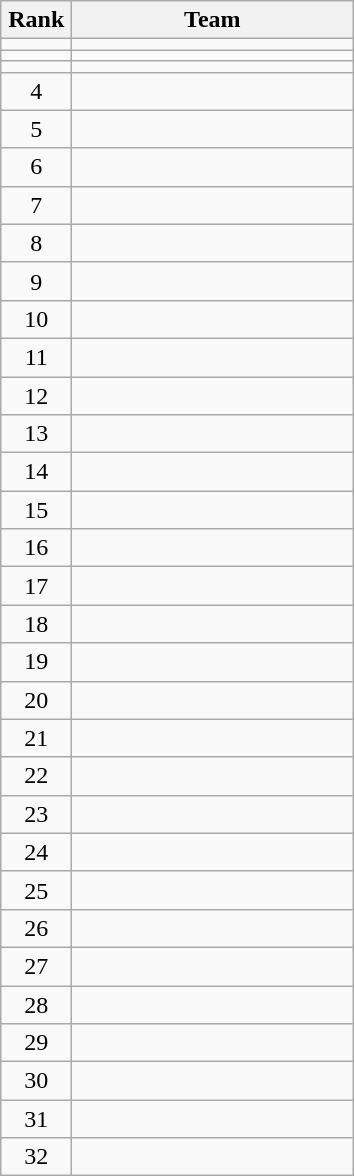<table class="wikitable" style="text-align: center;">
<tr>
<th width=40>Rank</th>
<th width=180>Team</th>
</tr>
<tr>
<td></td>
<td align=left></td>
</tr>
<tr>
<td></td>
<td align=left></td>
</tr>
<tr>
<td></td>
<td align=left></td>
</tr>
<tr>
<td>4</td>
<td align=left></td>
</tr>
<tr>
<td>5</td>
<td align=left></td>
</tr>
<tr>
<td>6</td>
<td align=left></td>
</tr>
<tr>
<td>7</td>
<td align=left></td>
</tr>
<tr>
<td>8</td>
<td align=left></td>
</tr>
<tr>
<td>9</td>
<td align=left></td>
</tr>
<tr>
<td>10</td>
<td align=left></td>
</tr>
<tr>
<td>11</td>
<td align=left></td>
</tr>
<tr>
<td>12</td>
<td align=left></td>
</tr>
<tr>
<td>13</td>
<td align=left></td>
</tr>
<tr>
<td>14</td>
<td align=left></td>
</tr>
<tr>
<td>15</td>
<td align=left></td>
</tr>
<tr>
<td>16</td>
<td align=left></td>
</tr>
<tr>
<td>17</td>
<td align=left></td>
</tr>
<tr>
<td>18</td>
<td align=left></td>
</tr>
<tr>
<td>19</td>
<td align=left></td>
</tr>
<tr>
<td>20</td>
<td align=left></td>
</tr>
<tr>
<td>21</td>
<td align=left></td>
</tr>
<tr>
<td>22</td>
<td align=left></td>
</tr>
<tr>
<td>23</td>
<td align=left></td>
</tr>
<tr>
<td>24</td>
<td align=left></td>
</tr>
<tr>
<td>25</td>
<td align=left></td>
</tr>
<tr>
<td>26</td>
<td align=left></td>
</tr>
<tr>
<td>27</td>
<td align=left></td>
</tr>
<tr>
<td>28</td>
<td align=left></td>
</tr>
<tr>
<td>29</td>
<td align=left></td>
</tr>
<tr>
<td>30</td>
<td align=left></td>
</tr>
<tr>
<td>31</td>
<td align=left></td>
</tr>
<tr>
<td>32</td>
<td align=left></td>
</tr>
</table>
